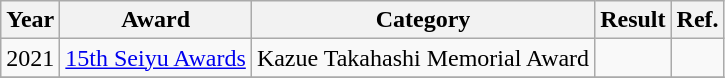<table class="wikitable">
<tr>
<th>Year</th>
<th>Award</th>
<th>Category</th>
<th>Result</th>
<th>Ref.</th>
</tr>
<tr>
<td>2021</td>
<td><a href='#'>15th Seiyu Awards</a></td>
<td>Kazue Takahashi Memorial Award</td>
<td></td>
<td></td>
</tr>
<tr>
</tr>
</table>
